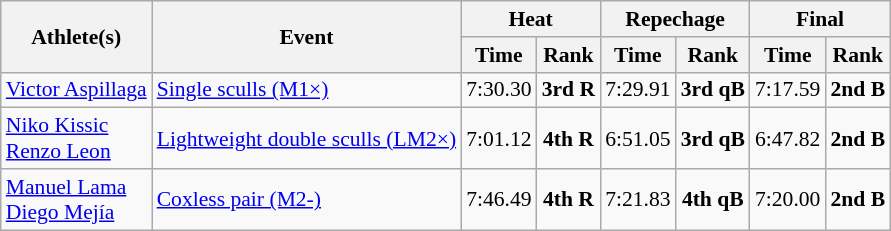<table class="wikitable" style="font-size:90%">
<tr>
<th rowspan="2">Athlete(s)</th>
<th rowspan="2">Event</th>
<th colspan="2">Heat</th>
<th colspan="2">Repechage</th>
<th colspan="2">Final</th>
</tr>
<tr>
<th>Time</th>
<th>Rank</th>
<th>Time</th>
<th>Rank</th>
<th>Time</th>
<th>Rank</th>
</tr>
<tr>
<td><a href='#'>Victor Aspillaga</a></td>
<td><a href='#'>Single sculls (M1×)</a></td>
<td align=center>7:30.30</td>
<td align=center><strong>3rd R</strong></td>
<td align=center>7:29.91</td>
<td align=center><strong>3rd qB</strong></td>
<td align=center>7:17.59</td>
<td align=center><strong>2nd B</strong></td>
</tr>
<tr>
<td><a href='#'>Niko Kissic</a><br><a href='#'>Renzo Leon</a></td>
<td><a href='#'>Lightweight double sculls (LM2×)</a></td>
<td align=center>7:01.12</td>
<td align=center><strong>4th R</strong></td>
<td align=center>6:51.05</td>
<td align=center><strong>3rd qB</strong></td>
<td align=center>6:47.82</td>
<td align=center><strong>2nd B</strong></td>
</tr>
<tr>
<td><a href='#'>Manuel Lama</a><br><a href='#'>Diego Mejía</a></td>
<td><a href='#'>Coxless pair (M2-)</a></td>
<td align=center>7:46.49</td>
<td align=center><strong>4th R</strong></td>
<td align=center>7:21.83</td>
<td align=center><strong>4th qB</strong></td>
<td align=center>7:20.00</td>
<td align=center><strong>2nd B</strong></td>
</tr>
</table>
